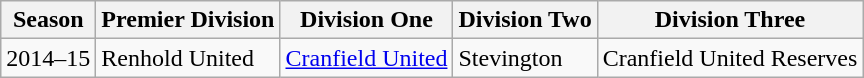<table class="wikitable">
<tr>
<th>Season</th>
<th>Premier Division</th>
<th>Division One</th>
<th>Division Two</th>
<th>Division Three</th>
</tr>
<tr>
<td>2014–15</td>
<td>Renhold United</td>
<td><a href='#'>Cranfield United</a></td>
<td>Stevington</td>
<td>Cranfield United Reserves</td>
</tr>
</table>
